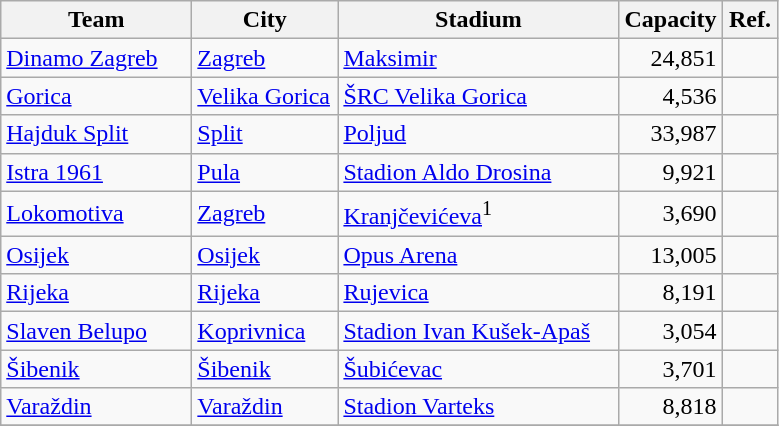<table class="wikitable sortable">
<tr>
<th width="120">Team</th>
<th width="90">City</th>
<th width="180">Stadium</th>
<th width="60">Capacity</th>
<th width="30">Ref.</th>
</tr>
<tr>
<td><a href='#'>Dinamo Zagreb</a></td>
<td><a href='#'>Zagreb</a></td>
<td><a href='#'>Maksimir</a></td>
<td align="right">24,851</td>
<td></td>
</tr>
<tr>
<td><a href='#'>Gorica</a></td>
<td><a href='#'>Velika Gorica</a></td>
<td><a href='#'>ŠRC Velika Gorica</a></td>
<td align="right">4,536</td>
<td></td>
</tr>
<tr>
<td><a href='#'>Hajduk Split</a></td>
<td><a href='#'>Split</a></td>
<td><a href='#'>Poljud</a></td>
<td align="right">33,987</td>
<td></td>
</tr>
<tr>
<td><a href='#'>Istra 1961</a></td>
<td><a href='#'>Pula</a></td>
<td><a href='#'>Stadion Aldo Drosina</a></td>
<td align="right">9,921</td>
<td></td>
</tr>
<tr>
<td><a href='#'>Lokomotiva</a></td>
<td><a href='#'>Zagreb</a></td>
<td><a href='#'>Kranjčevićeva</a><sup>1</sup></td>
<td align="right">3,690</td>
<td></td>
</tr>
<tr>
<td><a href='#'>Osijek</a></td>
<td><a href='#'>Osijek</a></td>
<td><a href='#'>Opus Arena</a></td>
<td align="right">13,005</td>
<td></td>
</tr>
<tr>
<td><a href='#'>Rijeka</a></td>
<td><a href='#'>Rijeka</a></td>
<td><a href='#'>Rujevica</a></td>
<td align="right">8,191</td>
<td></td>
</tr>
<tr>
<td><a href='#'>Slaven Belupo</a></td>
<td><a href='#'>Koprivnica</a></td>
<td><a href='#'>Stadion Ivan Kušek-Apaš</a></td>
<td align="right">3,054</td>
<td></td>
</tr>
<tr>
<td><a href='#'>Šibenik</a></td>
<td><a href='#'>Šibenik</a></td>
<td><a href='#'>Šubićevac</a></td>
<td align="right">3,701</td>
<td></td>
</tr>
<tr>
<td><a href='#'>Varaždin</a></td>
<td><a href='#'>Varaždin</a></td>
<td><a href='#'>Stadion Varteks</a></td>
<td align="right">8,818</td>
<td></td>
</tr>
<tr>
</tr>
</table>
